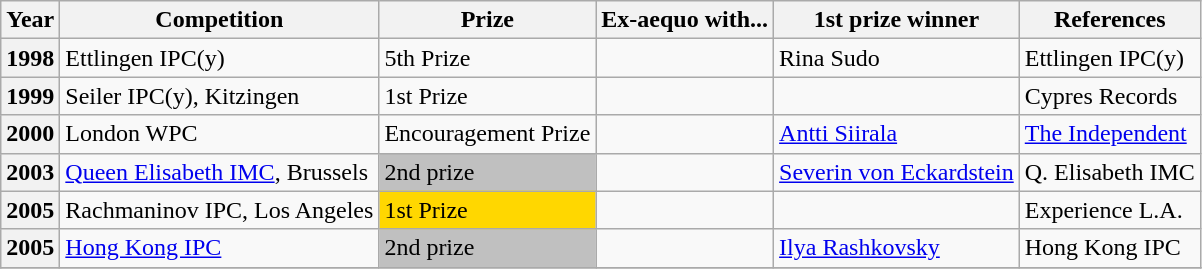<table class="wikitable">
<tr>
<th>Year</th>
<th>Competition</th>
<th>Prize</th>
<th>Ex-aequo with...</th>
<th>1st prize winner</th>
<th>References</th>
</tr>
<tr>
<th>1998</th>
<td> Ettlingen IPC(y)</td>
<td>5th Prize</td>
<td></td>
<td> Rina Sudo</td>
<td> Ettlingen IPC(y)</td>
</tr>
<tr>
<th>1999</th>
<td> Seiler IPC(y), Kitzingen</td>
<td>1st Prize</td>
<td></td>
<td></td>
<td> Cypres Records</td>
</tr>
<tr>
<th>2000</th>
<td> London WPC</td>
<td>Encouragement Prize</td>
<td></td>
<td> <a href='#'>Antti Siirala</a></td>
<td> <a href='#'>The Independent</a></td>
</tr>
<tr>
<th>2003</th>
<td> <a href='#'>Queen Elisabeth IMC</a>, Brussels</td>
<td bgcolor="silver">2nd prize</td>
<td></td>
<td> <a href='#'>Severin von Eckardstein</a></td>
<td> Q. Elisabeth IMC</td>
</tr>
<tr>
<th>2005</th>
<td> Rachmaninov IPC, Los Angeles</td>
<td bgcolor="gold">1st Prize</td>
<td></td>
<td></td>
<td> Experience L.A.</td>
</tr>
<tr>
<th>2005</th>
<td> <a href='#'>Hong Kong IPC</a></td>
<td bgcolor="silver">2nd prize</td>
<td></td>
<td> <a href='#'>Ilya Rashkovsky</a></td>
<td> Hong Kong IPC</td>
</tr>
<tr>
</tr>
</table>
